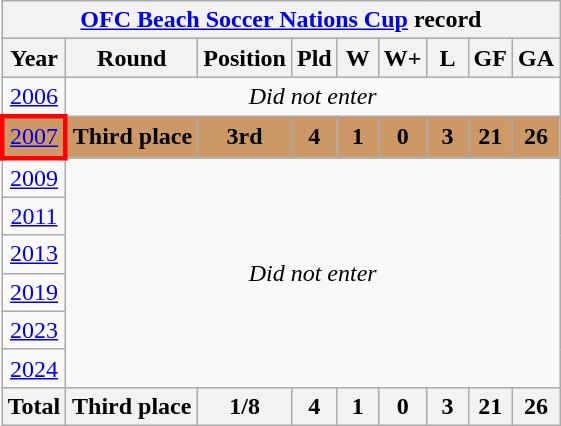<table class="wikitable" style="text-align: center;">
<tr>
<th colspan=9><a href='#'>OFC Beach Soccer Nations Cup</a> record</th>
</tr>
<tr>
<th>Year</th>
<th>Round</th>
<th>Position</th>
<th width=20>Pld</th>
<th width=20>W</th>
<th width=20>W+</th>
<th width=20>L</th>
<th width=20>GF</th>
<th width=20>GA</th>
</tr>
<tr>
<td> <a href='#'>2006</a></td>
<td colspan=8><em>Did not enter</em></td>
</tr>
<tr style="background:#c96;">
<td style="border: 3px solid red"> <a href='#'>2007</a></td>
<td><strong>Third place</strong></td>
<td><strong>3rd</strong></td>
<td><strong>4</strong></td>
<td><strong>1</strong></td>
<td><strong>0</strong></td>
<td><strong>3</strong></td>
<td><strong>21</strong></td>
<td><strong>26</strong></td>
</tr>
<tr>
<td> <a href='#'>2009</a></td>
<td colspan=8 rowspan=6><em>Did not enter</td>
</tr>
<tr>
<td> <a href='#'>2011</a></td>
</tr>
<tr>
<td> <a href='#'>2013</a></td>
</tr>
<tr>
<td> <a href='#'>2019</a></td>
</tr>
<tr>
<td> <a href='#'>2023</a></td>
</tr>
<tr>
<td> <a href='#'>2024</a></td>
</tr>
<tr>
<th>Total</th>
<th>Third place</th>
<th>1/8</th>
<th>4</th>
<th>1</th>
<th>0</th>
<th>3</th>
<th>21</th>
<th>26</th>
</tr>
</table>
